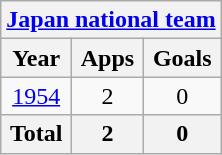<table class="wikitable" style="text-align:center">
<tr>
<th colspan=3><a href='#'>Japan national team</a></th>
</tr>
<tr>
<th>Year</th>
<th>Apps</th>
<th>Goals</th>
</tr>
<tr>
<td><a href='#'>1954</a></td>
<td>2</td>
<td>0</td>
</tr>
<tr>
<th>Total</th>
<th>2</th>
<th>0</th>
</tr>
</table>
